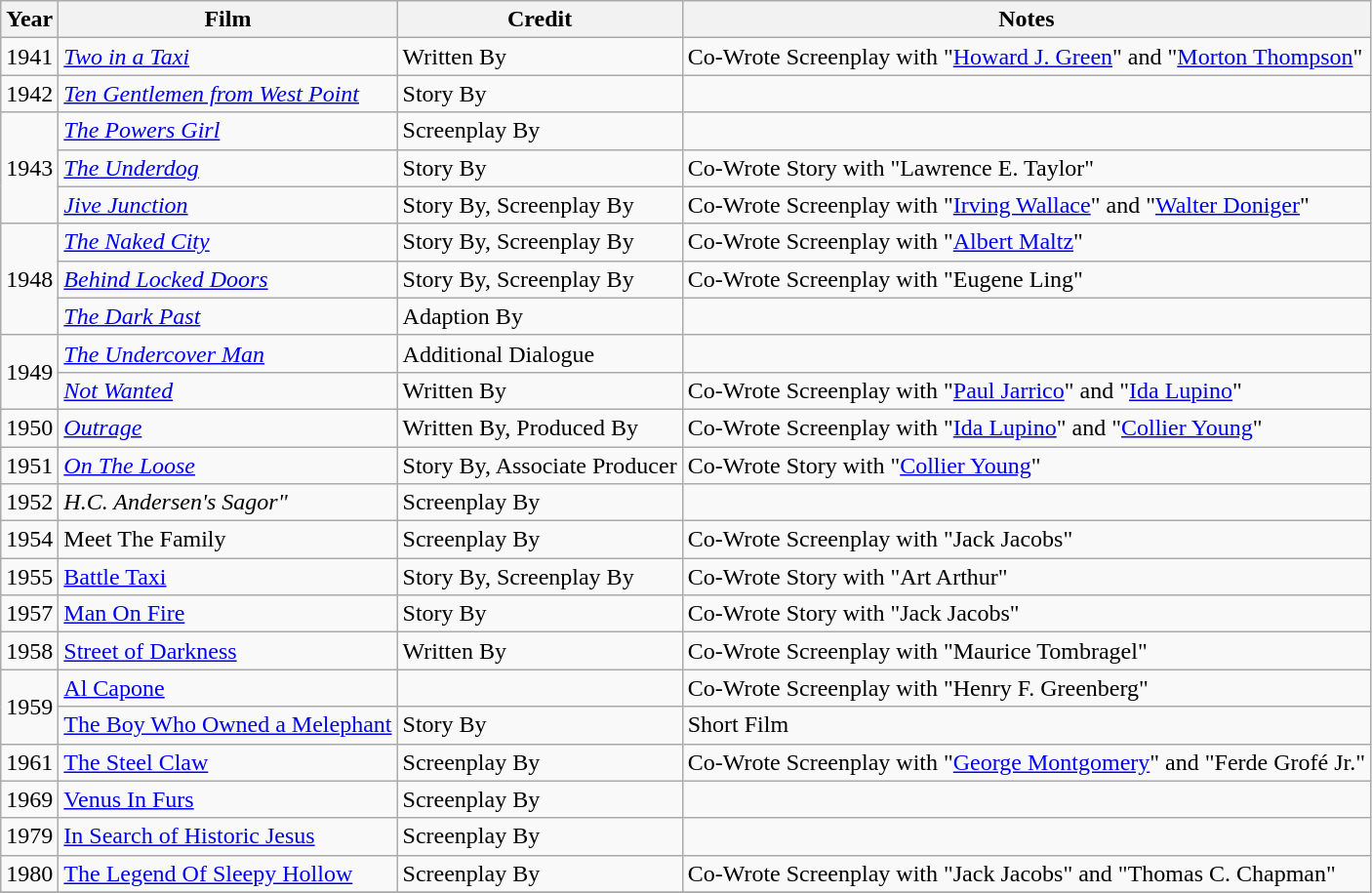<table class="wikitable">
<tr>
<th>Year</th>
<th>Film</th>
<th>Credit</th>
<th>Notes</th>
</tr>
<tr>
<td>1941</td>
<td><em><a href='#'>Two in a Taxi</a></em></td>
<td>Written By</td>
<td>Co-Wrote Screenplay with "<a href='#'>Howard J. Green</a>" and "<a href='#'>Morton Thompson</a>"</td>
</tr>
<tr>
<td>1942</td>
<td><em><a href='#'>Ten Gentlemen from West Point</a></em></td>
<td>Story By</td>
<td></td>
</tr>
<tr>
<td rowspan=3>1943</td>
<td><em><a href='#'>The Powers Girl</a></em></td>
<td>Screenplay By</td>
<td></td>
</tr>
<tr>
<td><em><a href='#'>The Underdog</a></em></td>
<td>Story By</td>
<td>Co-Wrote Story with "Lawrence E. Taylor"</td>
</tr>
<tr>
<td><em><a href='#'>Jive Junction</a></em></td>
<td>Story By, Screenplay By</td>
<td>Co-Wrote Screenplay with "<a href='#'>Irving Wallace</a>" and "<a href='#'>Walter Doniger</a>"</td>
</tr>
<tr>
<td rowspan=3>1948</td>
<td><em><a href='#'>The Naked City</a></em></td>
<td>Story By, Screenplay By</td>
<td>Co-Wrote Screenplay with "<a href='#'>Albert Maltz</a>"</td>
</tr>
<tr>
<td><em><a href='#'>Behind Locked Doors</a></em></td>
<td>Story By, Screenplay By</td>
<td>Co-Wrote Screenplay with "Eugene Ling"</td>
</tr>
<tr>
<td><em><a href='#'>The Dark Past</a></em></td>
<td>Adaption By</td>
<td></td>
</tr>
<tr>
<td rowspan=2>1949</td>
<td><em><a href='#'>The Undercover Man</a></em></td>
<td>Additional Dialogue</td>
<td></td>
</tr>
<tr>
<td><em><a href='#'>Not Wanted</a></em></td>
<td>Written By</td>
<td>Co-Wrote Screenplay with "<a href='#'>Paul Jarrico</a>" and "<a href='#'>Ida Lupino</a>"</td>
</tr>
<tr>
<td>1950</td>
<td><em><a href='#'>Outrage</a></em></td>
<td>Written By, Produced By</td>
<td>Co-Wrote Screenplay with "<a href='#'>Ida Lupino</a>" and "<a href='#'>Collier Young</a>"</td>
</tr>
<tr>
<td>1951</td>
<td><em><a href='#'>On The Loose</a></em></td>
<td>Story By, Associate Producer</td>
<td>Co-Wrote Story with "<a href='#'>Collier Young</a>"</td>
</tr>
<tr>
<td>1952</td>
<td><em>H.C. Andersen's Sagor"</td>
<td>Screenplay By</td>
<td></td>
</tr>
<tr>
<td>1954</td>
<td></em>Meet The Family<em></td>
<td>Screenplay By</td>
<td>Co-Wrote Screenplay with "Jack Jacobs"</td>
</tr>
<tr>
<td>1955</td>
<td></em><a href='#'>Battle Taxi</a><em></td>
<td>Story By, Screenplay By</td>
<td>Co-Wrote Story with "Art Arthur"</td>
</tr>
<tr>
<td>1957</td>
<td></em><a href='#'>Man On Fire</a><em></td>
<td>Story By</td>
<td>Co-Wrote Story with "Jack Jacobs"</td>
</tr>
<tr>
<td>1958</td>
<td></em><a href='#'>Street of Darkness</a><em></td>
<td>Written By</td>
<td>Co-Wrote Screenplay with "Maurice Tombragel"</td>
</tr>
<tr>
<td rowspan=2>1959</td>
<td></em><a href='#'>Al Capone</a><em></td>
<td></td>
<td>Co-Wrote Screenplay with "Henry F. Greenberg"</td>
</tr>
<tr>
<td></em><a href='#'>The Boy Who Owned a Melephant</a><em></td>
<td>Story By</td>
<td>Short Film</td>
</tr>
<tr>
<td>1961</td>
<td></em><a href='#'>The Steel Claw</a><em></td>
<td>Screenplay By</td>
<td>Co-Wrote Screenplay with "<a href='#'>George Montgomery</a>" and "Ferde Grofé Jr."</td>
</tr>
<tr>
<td>1969</td>
<td></em><a href='#'>Venus In Furs</a><em></td>
<td>Screenplay By</td>
<td></td>
</tr>
<tr>
<td>1979</td>
<td></em><a href='#'>In Search of Historic Jesus</a><em></td>
<td>Screenplay By</td>
<td></td>
</tr>
<tr>
<td>1980</td>
<td></em><a href='#'>The Legend Of Sleepy Hollow</a><em></td>
<td>Screenplay By</td>
<td>Co-Wrote Screenplay with "Jack Jacobs" and "Thomas C. Chapman"</td>
</tr>
<tr>
</tr>
</table>
